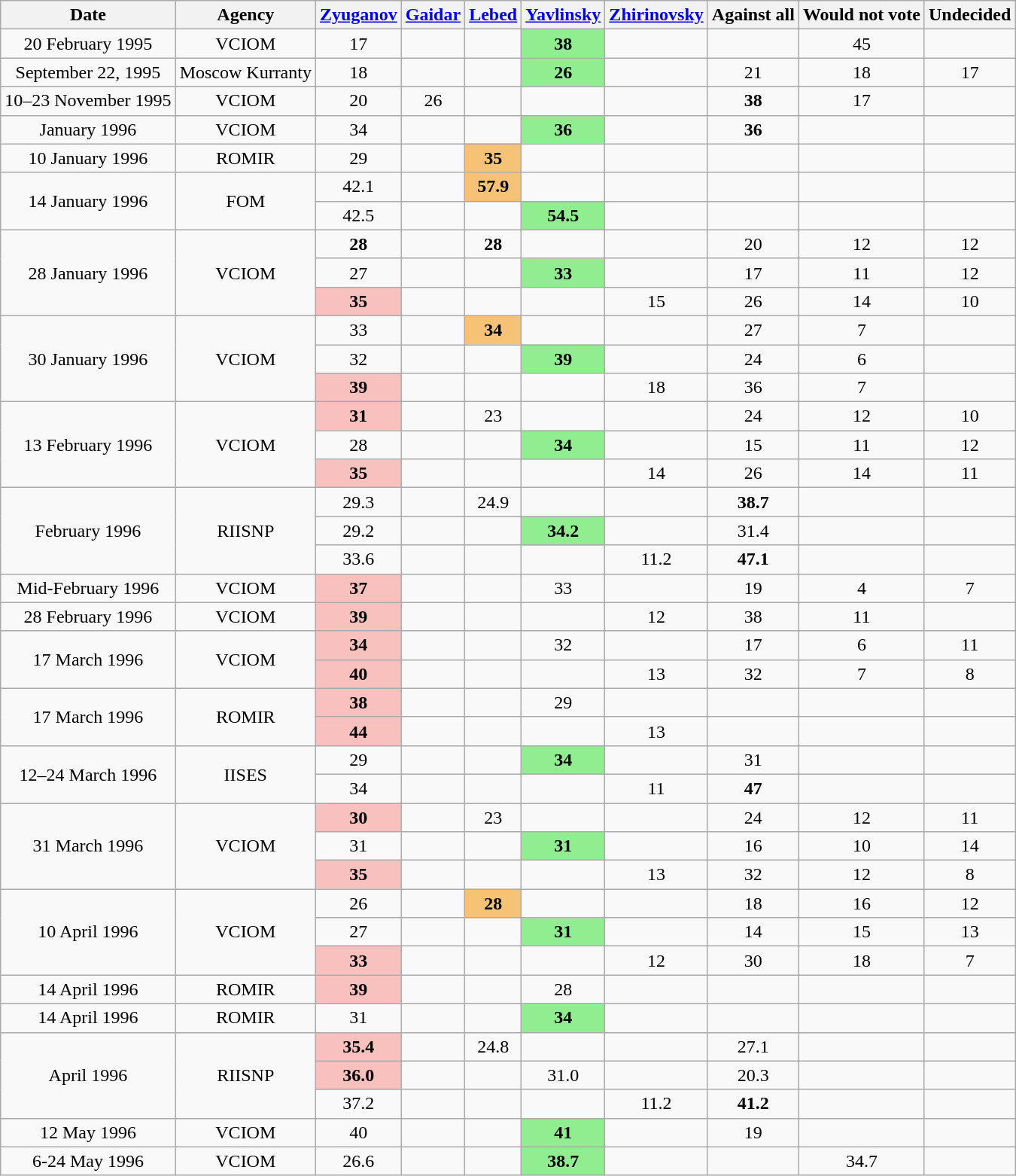<table class=wikitable style=text-align:center>
<tr>
<th>Date</th>
<th>Agency</th>
<th><a href='#'>Zyuganov</a></th>
<th><a href='#'>Gaidar</a></th>
<th><a href='#'>Lebed</a></th>
<th><a href='#'>Yavlinsky</a></th>
<th><a href='#'>Zhirinovsky</a></th>
<th>Against all</th>
<th>Would not vote</th>
<th>Undecided</th>
</tr>
<tr>
<td>20 February 1995</td>
<td>VCIOM</td>
<td>17</td>
<td></td>
<td></td>
<td style="background:#90ee90"><strong>38</strong></td>
<td></td>
<td></td>
<td>45</td>
<td></td>
</tr>
<tr>
<td>September 22, 1995</td>
<td>Moscow Kurranty</td>
<td>18</td>
<td></td>
<td></td>
<td style="background:#90ee90"><strong>26</strong></td>
<td></td>
<td>21</td>
<td>18</td>
<td>17</td>
</tr>
<tr>
<td>10–23 November 1995</td>
<td>VCIOM</td>
<td>20</td>
<td>26</td>
<td></td>
<td></td>
<td></td>
<td><strong>38</strong></td>
<td>17</td>
<td></td>
</tr>
<tr>
<td>January 1996</td>
<td>VCIOM</td>
<td>34</td>
<td></td>
<td></td>
<td style="background:#90ee90"><strong>36</strong></td>
<td></td>
<td><strong>36</strong></td>
<td></td>
<td></td>
</tr>
<tr>
<td>10 January 1996</td>
<td>ROMIR</td>
<td>29</td>
<td></td>
<td style="background:#f5c276"><strong>35</strong></td>
<td></td>
<td></td>
<td></td>
<td></td>
<td></td>
</tr>
<tr>
<td rowspan=2>14 January 1996</td>
<td rowspan=2>FOM</td>
<td>42.1</td>
<td></td>
<td style="background:#f5c276"><strong>57.9</strong></td>
<td></td>
<td></td>
<td></td>
<td></td>
<td></td>
</tr>
<tr>
<td>42.5</td>
<td></td>
<td></td>
<td style="background:#90ee90"><strong>54.5</strong></td>
<td></td>
<td></td>
<td></td>
<td></td>
</tr>
<tr>
<td rowspan=3>28 January 1996</td>
<td rowspan=3>VCIOM</td>
<td><strong>28</strong></td>
<td></td>
<td><strong>28</strong></td>
<td></td>
<td></td>
<td>20</td>
<td>12</td>
<td>12</td>
</tr>
<tr>
<td>27</td>
<td></td>
<td></td>
<td style="background:#90ee90"><strong>33</strong></td>
<td></td>
<td>17</td>
<td>11</td>
<td>12</td>
</tr>
<tr>
<td style="background:#F8C1BE"><strong>35</strong></td>
<td></td>
<td></td>
<td></td>
<td>15</td>
<td>26</td>
<td>14</td>
<td>10</td>
</tr>
<tr>
<td rowspan=3>30 January 1996</td>
<td rowspan=3>VCIOM</td>
<td>33</td>
<td></td>
<td style="background:#f5c276"><strong>34</strong></td>
<td></td>
<td></td>
<td>27</td>
<td>7</td>
<td></td>
</tr>
<tr>
<td>32</td>
<td></td>
<td></td>
<td style="background:#90ee90"><strong>39</strong></td>
<td></td>
<td>24</td>
<td>6</td>
<td></td>
</tr>
<tr>
<td style="background:#F8C1BE"><strong>39</strong></td>
<td></td>
<td></td>
<td></td>
<td>18</td>
<td>36</td>
<td>7</td>
<td></td>
</tr>
<tr>
<td rowspan=3>13 February 1996</td>
<td rowspan=3>VCIOM</td>
<td style="background:#F8C1BE"><strong>31</strong></td>
<td></td>
<td>23</td>
<td></td>
<td></td>
<td>24</td>
<td>12</td>
<td>10</td>
</tr>
<tr>
<td>28</td>
<td></td>
<td></td>
<td style="background:#90ee90"><strong>34</strong></td>
<td></td>
<td>15</td>
<td>11</td>
<td>12</td>
</tr>
<tr>
<td style="background:#F8C1BE"><strong>35</strong></td>
<td></td>
<td></td>
<td></td>
<td>14</td>
<td>26</td>
<td>14</td>
<td>11</td>
</tr>
<tr>
<td rowspan=3>February 1996</td>
<td rowspan=3>RIISNP</td>
<td>29.3</td>
<td></td>
<td>24.9</td>
<td></td>
<td></td>
<td><strong>38.7</strong></td>
<td></td>
<td></td>
</tr>
<tr>
<td>29.2</td>
<td></td>
<td></td>
<td style="background:#90ee90"><strong>34.2</strong></td>
<td></td>
<td>31.4</td>
<td></td>
<td></td>
</tr>
<tr>
<td>33.6</td>
<td></td>
<td></td>
<td></td>
<td>11.2</td>
<td><strong>47.1</strong></td>
<td></td>
<td></td>
</tr>
<tr>
<td>Mid-February 1996</td>
<td>VCIOM</td>
<td style="background:#F8C1BE"><strong>37</strong></td>
<td></td>
<td></td>
<td>33</td>
<td></td>
<td>19</td>
<td>4</td>
<td>7</td>
</tr>
<tr>
<td>28 February 1996</td>
<td>VCIOM</td>
<td style="background:#F8C1BE"><strong>39</strong></td>
<td></td>
<td></td>
<td></td>
<td>12</td>
<td>38</td>
<td>11</td>
<td></td>
</tr>
<tr>
<td rowspan=2>17 March 1996</td>
<td rowspan=2>VCIOM</td>
<td style="background:#F8C1BE"><strong>34</strong></td>
<td></td>
<td></td>
<td>32</td>
<td></td>
<td>17</td>
<td>6</td>
<td>11</td>
</tr>
<tr>
<td style="background:#F8C1BE"><strong>40</strong></td>
<td></td>
<td></td>
<td></td>
<td>13</td>
<td>32</td>
<td>7</td>
<td>8</td>
</tr>
<tr>
<td rowspan=2>17 March 1996</td>
<td rowspan=2>ROMIR</td>
<td style="background:#F8C1BE"><strong>38</strong></td>
<td></td>
<td></td>
<td>29</td>
<td></td>
<td></td>
<td></td>
<td></td>
</tr>
<tr>
<td style="background:#F8C1BE"><strong>44</strong></td>
<td></td>
<td></td>
<td></td>
<td>13</td>
<td></td>
<td></td>
<td></td>
</tr>
<tr>
<td rowspan=2>12–24 March 1996</td>
<td rowspan=2>IISES</td>
<td>29</td>
<td></td>
<td></td>
<td style="background:#90ee90"><strong>34</strong></td>
<td></td>
<td>31</td>
<td></td>
<td></td>
</tr>
<tr>
<td>34</td>
<td></td>
<td></td>
<td></td>
<td>11</td>
<td><strong>47</strong></td>
<td></td>
<td></td>
</tr>
<tr>
<td rowspan=3>31 March 1996</td>
<td rowspan=3>VCIOM</td>
<td style="background:#F8C1BE"><strong>30</strong></td>
<td></td>
<td>23</td>
<td></td>
<td></td>
<td>24</td>
<td>12</td>
<td>11</td>
</tr>
<tr>
<td>31</td>
<td></td>
<td></td>
<td style="background:#90ee90"><strong>31</strong></td>
<td></td>
<td>16</td>
<td>10</td>
<td>14</td>
</tr>
<tr>
<td style="background:#F8C1BE"><strong>35</strong></td>
<td></td>
<td></td>
<td></td>
<td>13</td>
<td>32</td>
<td>12</td>
<td>8</td>
</tr>
<tr>
<td rowspan=3>10 April 1996</td>
<td rowspan=3>VCIOM</td>
<td>26</td>
<td></td>
<td style="background:#f5c276"><strong>28</strong></td>
<td></td>
<td></td>
<td>18</td>
<td>16</td>
<td>12</td>
</tr>
<tr>
<td>27</td>
<td></td>
<td></td>
<td style="background:#90ee90"><strong>31</strong></td>
<td></td>
<td>14</td>
<td>15</td>
<td>13</td>
</tr>
<tr>
<td style="background:#F8C1BE"><strong>33</strong></td>
<td></td>
<td></td>
<td></td>
<td>12</td>
<td>30</td>
<td>18</td>
<td>7</td>
</tr>
<tr>
<td>14 April 1996</td>
<td>ROMIR</td>
<td style="background:#F8C1BE"><strong>39</strong></td>
<td></td>
<td></td>
<td>28</td>
<td></td>
<td></td>
<td></td>
<td></td>
</tr>
<tr>
<td>14 April 1996</td>
<td>ROMIR</td>
<td>31</td>
<td></td>
<td></td>
<td style="background:#90ee90"><strong>34</strong></td>
<td></td>
<td></td>
<td></td>
<td></td>
</tr>
<tr>
<td rowspan=3>April 1996</td>
<td rowspan=3>RIISNP</td>
<td style="background:#F8C1BE"><strong>35.4</strong></td>
<td></td>
<td>24.8</td>
<td></td>
<td></td>
<td>27.1</td>
<td></td>
<td></td>
</tr>
<tr>
<td style="background:#F8C1BE"><strong>36.0</strong></td>
<td></td>
<td></td>
<td>31.0</td>
<td></td>
<td>20.3</td>
<td></td>
<td></td>
</tr>
<tr>
<td>37.2</td>
<td></td>
<td></td>
<td></td>
<td>11.2</td>
<td><strong>41.2</strong></td>
<td></td>
<td></td>
</tr>
<tr>
<td>12 May 1996</td>
<td>VCIOM</td>
<td>40</td>
<td></td>
<td></td>
<td style="background:#90ee90"><strong>41</strong></td>
<td></td>
<td>19</td>
<td></td>
<td></td>
</tr>
<tr>
<td>6-24 May 1996</td>
<td>VCIOM</td>
<td>26.6</td>
<td></td>
<td></td>
<td style="background:#90ee90"><strong>38.7</strong></td>
<td></td>
<td></td>
<td>34.7</td>
<td></td>
</tr>
</table>
